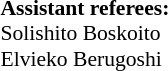<table width=50% style="font-size: 90%">
<tr>
<td><br><strong>Assistant referees:</strong>
<br> Solishito Boskoito
<br> Elvieko Berugoshi</td>
</tr>
</table>
